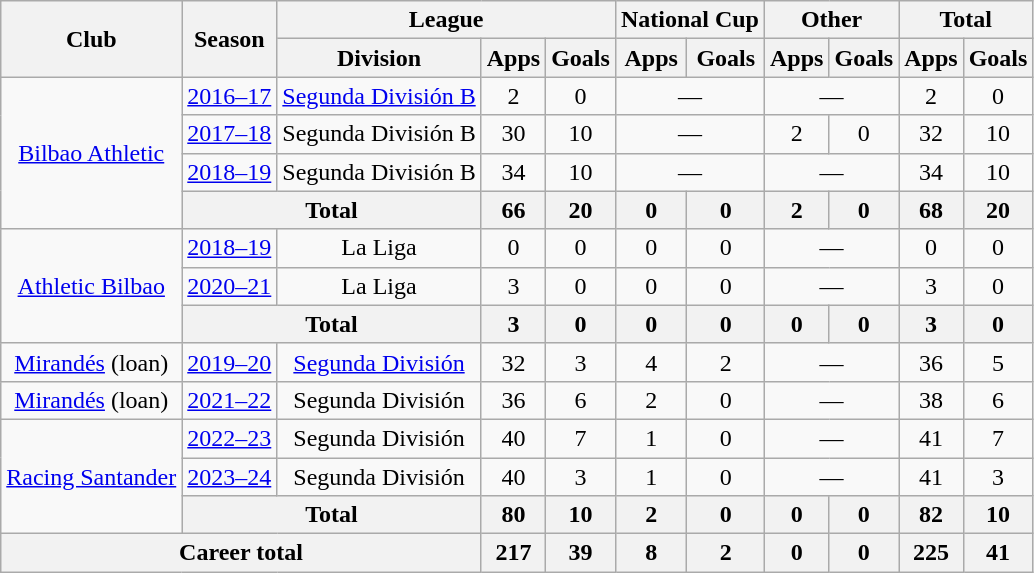<table class="wikitable" style="text-align:center">
<tr>
<th rowspan="2">Club</th>
<th rowspan="2">Season</th>
<th colspan="3">League</th>
<th colspan="2">National Cup</th>
<th colspan="2">Other</th>
<th colspan="2">Total</th>
</tr>
<tr>
<th>Division</th>
<th>Apps</th>
<th>Goals</th>
<th>Apps</th>
<th>Goals</th>
<th>Apps</th>
<th>Goals</th>
<th>Apps</th>
<th>Goals</th>
</tr>
<tr>
<td rowspan="4"><a href='#'>Bilbao Athletic</a></td>
<td><a href='#'>2016–17</a></td>
<td><a href='#'>Segunda División B</a></td>
<td>2</td>
<td>0</td>
<td colspan="2">—</td>
<td colspan="2">—</td>
<td>2</td>
<td>0</td>
</tr>
<tr>
<td><a href='#'>2017–18</a></td>
<td>Segunda División B</td>
<td>30</td>
<td>10</td>
<td colspan="2">—</td>
<td>2</td>
<td>0</td>
<td>32</td>
<td>10</td>
</tr>
<tr>
<td><a href='#'>2018–19</a></td>
<td>Segunda División B</td>
<td>34</td>
<td>10</td>
<td colspan="2">—</td>
<td colspan="2">—</td>
<td>34</td>
<td>10</td>
</tr>
<tr>
<th colspan="2">Total</th>
<th>66</th>
<th>20</th>
<th>0</th>
<th>0</th>
<th>2</th>
<th>0</th>
<th>68</th>
<th>20</th>
</tr>
<tr>
<td rowspan="3"><a href='#'>Athletic Bilbao</a></td>
<td><a href='#'>2018–19</a></td>
<td>La Liga</td>
<td>0</td>
<td>0</td>
<td>0</td>
<td>0</td>
<td colspan="2">—</td>
<td>0</td>
<td>0</td>
</tr>
<tr>
<td><a href='#'>2020–21</a></td>
<td>La Liga</td>
<td>3</td>
<td>0</td>
<td>0</td>
<td>0</td>
<td colspan="2">—</td>
<td>3</td>
<td>0</td>
</tr>
<tr>
<th colspan="2">Total</th>
<th>3</th>
<th>0</th>
<th>0</th>
<th>0</th>
<th>0</th>
<th>0</th>
<th>3</th>
<th>0</th>
</tr>
<tr>
<td><a href='#'>Mirandés</a> (loan)</td>
<td><a href='#'>2019–20</a></td>
<td><a href='#'>Segunda División</a></td>
<td>32</td>
<td>3</td>
<td>4</td>
<td>2</td>
<td colspan="2">—</td>
<td>36</td>
<td>5</td>
</tr>
<tr>
<td><a href='#'>Mirandés</a> (loan)</td>
<td><a href='#'>2021–22</a></td>
<td>Segunda División</td>
<td>36</td>
<td>6</td>
<td>2</td>
<td>0</td>
<td colspan="2">—</td>
<td>38</td>
<td>6</td>
</tr>
<tr>
<td rowspan="3"><a href='#'>Racing Santander</a></td>
<td><a href='#'>2022–23</a></td>
<td>Segunda División</td>
<td>40</td>
<td>7</td>
<td>1</td>
<td>0</td>
<td colspan="2">—</td>
<td>41</td>
<td>7</td>
</tr>
<tr>
<td><a href='#'>2023–24</a></td>
<td>Segunda División</td>
<td>40</td>
<td>3</td>
<td>1</td>
<td>0</td>
<td colspan="2">—</td>
<td>41</td>
<td>3</td>
</tr>
<tr>
<th colspan="2">Total</th>
<th>80</th>
<th>10</th>
<th>2</th>
<th>0</th>
<th>0</th>
<th>0</th>
<th>82</th>
<th>10</th>
</tr>
<tr>
<th colspan="3">Career total</th>
<th>217</th>
<th>39</th>
<th>8</th>
<th>2</th>
<th>0</th>
<th>0</th>
<th>225</th>
<th>41</th>
</tr>
</table>
